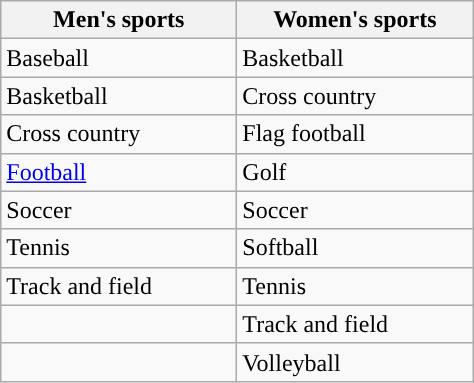<table class="wikitable"; style= "text-align: ">
<tr>
<th width=150px>Men's sports</th>
<th width=150px>Women's sports</th>
</tr>
<tr>
<td>Baseball</td>
<td>Basketball</td>
</tr>
<tr>
<td>Basketball</td>
<td>Cross country</td>
</tr>
<tr>
<td>Cross country</td>
<td>Flag football</td>
</tr>
<tr>
<td><a href='#'>Football</a></td>
<td>Golf</td>
</tr>
<tr>
<td>Soccer</td>
<td>Soccer</td>
</tr>
<tr>
<td>Tennis</td>
<td>Softball</td>
</tr>
<tr>
<td>Track and field</td>
<td>Tennis</td>
</tr>
<tr>
<td></td>
<td>Track and field</td>
</tr>
<tr>
<td></td>
<td>Volleyball</td>
</tr>
</table>
